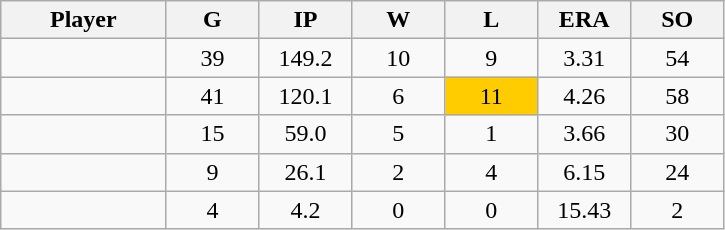<table class="wikitable sortable">
<tr>
<th bgcolor="#DDDDFF" width="16%">Player</th>
<th bgcolor="#DDDDFF" width="9%">G</th>
<th bgcolor="#DDDDFF" width="9%">IP</th>
<th bgcolor="#DDDDFF" width="9%">W</th>
<th bgcolor="#DDDDFF" width="9%">L</th>
<th bgcolor="#DDDDFF" width="9%">ERA</th>
<th bgcolor="#DDDDFF" width="9%">SO</th>
</tr>
<tr align="center">
<td></td>
<td>39</td>
<td>149.2</td>
<td>10</td>
<td>9</td>
<td>3.31</td>
<td>54</td>
</tr>
<tr align="center">
<td></td>
<td>41</td>
<td>120.1</td>
<td>6</td>
<td bgcolor=#ffcc00>11</td>
<td>4.26</td>
<td>58</td>
</tr>
<tr align="center">
<td></td>
<td>15</td>
<td>59.0</td>
<td>5</td>
<td>1</td>
<td>3.66</td>
<td>30</td>
</tr>
<tr align="center">
<td></td>
<td>9</td>
<td>26.1</td>
<td>2</td>
<td>4</td>
<td>6.15</td>
<td>24</td>
</tr>
<tr align="center">
<td></td>
<td>4</td>
<td>4.2</td>
<td>0</td>
<td>0</td>
<td>15.43</td>
<td>2</td>
</tr>
</table>
